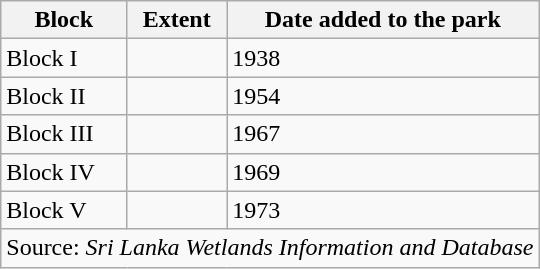<table class="wikitable">
<tr>
<th>Block</th>
<th>Extent</th>
<th>Date added to the park</th>
</tr>
<tr>
<td>Block I</td>
<td></td>
<td>1938</td>
</tr>
<tr>
<td>Block II</td>
<td></td>
<td>1954</td>
</tr>
<tr>
<td>Block III</td>
<td></td>
<td>1967</td>
</tr>
<tr>
<td>Block IV</td>
<td></td>
<td>1969</td>
</tr>
<tr>
<td>Block V</td>
<td></td>
<td>1973</td>
</tr>
<tr>
<td colspan="3">Source: <em>Sri Lanka Wetlands Information and Database</em></td>
</tr>
</table>
